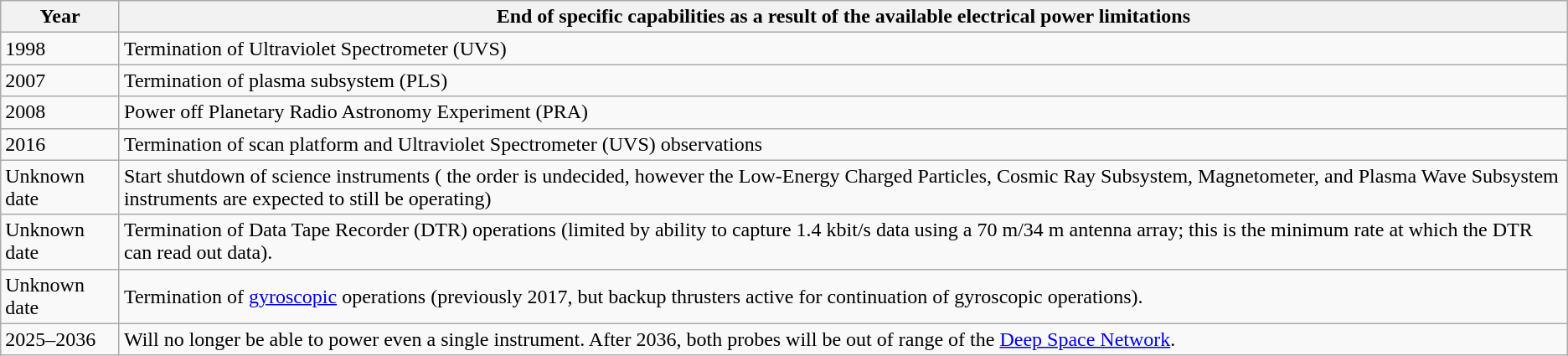<table class="wikitable">
<tr>
<th>Year</th>
<th>End of specific capabilities as a result of the available electrical power limitations</th>
</tr>
<tr>
<td>1998</td>
<td>Termination of Ultraviolet Spectrometer (UVS)</td>
</tr>
<tr>
<td>2007</td>
<td>Termination of plasma subsystem (PLS)</td>
</tr>
<tr>
<td>2008</td>
<td>Power off Planetary Radio Astronomy Experiment (PRA)</td>
</tr>
<tr>
<td>2016</td>
<td>Termination of scan platform and Ultraviolet Spectrometer (UVS) observations</td>
</tr>
<tr>
<td>Unknown date</td>
<td>Start shutdown of science instruments ( the order is undecided, however the Low-Energy Charged Particles, Cosmic Ray Subsystem, Magnetometer, and Plasma Wave Subsystem instruments are expected to still be operating)</td>
</tr>
<tr>
<td>Unknown date</td>
<td>Termination of Data Tape Recorder (DTR) operations (limited by ability to capture 1.4 kbit/s data using a 70 m/34 m antenna array; this is the minimum rate at which the DTR can read out data).</td>
</tr>
<tr>
<td>Unknown date</td>
<td>Termination of <a href='#'>gyroscopic</a> operations (previously 2017, but backup thrusters active for continuation of gyroscopic operations).</td>
</tr>
<tr>
<td>2025–2036</td>
<td>Will no longer be able to power even a single instrument. After 2036, both probes will be out of range of the <a href='#'>Deep Space Network</a>.</td>
</tr>
</table>
